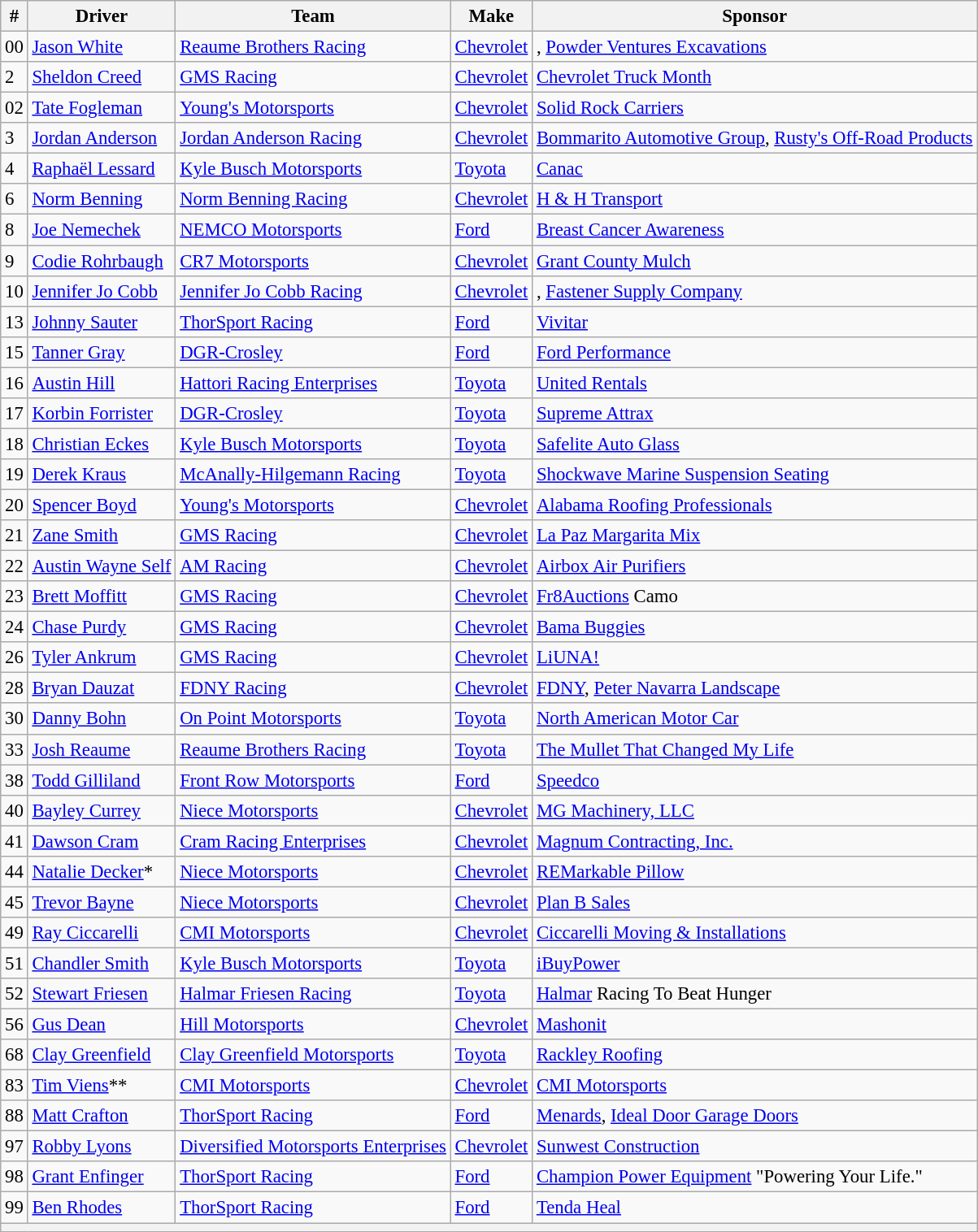<table class="wikitable" style="font-size:95%">
<tr>
<th>#</th>
<th>Driver</th>
<th>Team</th>
<th>Make</th>
<th>Sponsor</th>
</tr>
<tr>
<td>00</td>
<td><a href='#'>Jason White</a></td>
<td><a href='#'>Reaume Brothers Racing</a></td>
<td><a href='#'>Chevrolet</a></td>
<td>, <a href='#'>Powder Ventures Excavations</a></td>
</tr>
<tr>
<td>2</td>
<td><a href='#'>Sheldon Creed</a></td>
<td><a href='#'>GMS Racing</a></td>
<td><a href='#'>Chevrolet</a></td>
<td><a href='#'>Chevrolet Truck Month</a></td>
</tr>
<tr>
<td>02</td>
<td><a href='#'>Tate Fogleman</a></td>
<td><a href='#'>Young's Motorsports</a></td>
<td><a href='#'>Chevrolet</a></td>
<td><a href='#'>Solid Rock Carriers</a></td>
</tr>
<tr>
<td>3</td>
<td><a href='#'>Jordan Anderson</a></td>
<td><a href='#'>Jordan Anderson Racing</a></td>
<td><a href='#'>Chevrolet</a></td>
<td><a href='#'>Bommarito Automotive Group</a>, <a href='#'>Rusty's Off-Road Products</a></td>
</tr>
<tr>
<td>4</td>
<td><a href='#'>Raphaël Lessard</a></td>
<td><a href='#'>Kyle Busch Motorsports</a></td>
<td><a href='#'>Toyota</a></td>
<td><a href='#'>Canac</a></td>
</tr>
<tr>
<td>6</td>
<td><a href='#'>Norm Benning</a></td>
<td><a href='#'>Norm Benning Racing</a></td>
<td><a href='#'>Chevrolet</a></td>
<td><a href='#'>H & H Transport</a></td>
</tr>
<tr>
<td>8</td>
<td><a href='#'>Joe Nemechek</a></td>
<td><a href='#'>NEMCO Motorsports</a></td>
<td><a href='#'>Ford</a></td>
<td><a href='#'>Breast Cancer Awareness</a></td>
</tr>
<tr>
<td>9</td>
<td><a href='#'>Codie Rohrbaugh</a></td>
<td><a href='#'>CR7 Motorsports</a></td>
<td><a href='#'>Chevrolet</a></td>
<td><a href='#'>Grant County Mulch</a></td>
</tr>
<tr>
<td>10</td>
<td><a href='#'>Jennifer Jo Cobb</a></td>
<td><a href='#'>Jennifer Jo Cobb Racing</a></td>
<td><a href='#'>Chevrolet</a></td>
<td>, <a href='#'>Fastener Supply Company</a></td>
</tr>
<tr>
<td>13</td>
<td><a href='#'>Johnny Sauter</a></td>
<td><a href='#'>ThorSport Racing</a></td>
<td><a href='#'>Ford</a></td>
<td><a href='#'>Vivitar</a></td>
</tr>
<tr>
<td>15</td>
<td><a href='#'>Tanner Gray</a></td>
<td><a href='#'>DGR-Crosley</a></td>
<td><a href='#'>Ford</a></td>
<td><a href='#'>Ford Performance</a></td>
</tr>
<tr>
<td>16</td>
<td><a href='#'>Austin Hill</a></td>
<td><a href='#'>Hattori Racing Enterprises</a></td>
<td><a href='#'>Toyota</a></td>
<td><a href='#'>United Rentals</a></td>
</tr>
<tr>
<td>17</td>
<td><a href='#'>Korbin Forrister</a></td>
<td><a href='#'>DGR-Crosley</a></td>
<td><a href='#'>Toyota</a></td>
<td><a href='#'>Supreme Attrax</a></td>
</tr>
<tr>
<td>18</td>
<td><a href='#'>Christian Eckes</a></td>
<td><a href='#'>Kyle Busch Motorsports</a></td>
<td><a href='#'>Toyota</a></td>
<td><a href='#'>Safelite Auto Glass</a></td>
</tr>
<tr>
<td>19</td>
<td><a href='#'>Derek Kraus</a></td>
<td><a href='#'>McAnally-Hilgemann Racing</a></td>
<td><a href='#'>Toyota</a></td>
<td><a href='#'>Shockwave Marine Suspension Seating</a></td>
</tr>
<tr>
<td>20</td>
<td><a href='#'>Spencer Boyd</a></td>
<td><a href='#'>Young's Motorsports</a></td>
<td><a href='#'>Chevrolet</a></td>
<td><a href='#'>Alabama Roofing Professionals</a></td>
</tr>
<tr>
<td>21</td>
<td><a href='#'>Zane Smith</a></td>
<td><a href='#'>GMS Racing</a></td>
<td><a href='#'>Chevrolet</a></td>
<td><a href='#'>La Paz Margarita Mix</a></td>
</tr>
<tr>
<td>22</td>
<td><a href='#'>Austin Wayne Self</a></td>
<td><a href='#'>AM Racing</a></td>
<td><a href='#'>Chevrolet</a></td>
<td><a href='#'>Airbox Air Purifiers</a></td>
</tr>
<tr>
<td>23</td>
<td><a href='#'>Brett Moffitt</a></td>
<td><a href='#'>GMS Racing</a></td>
<td><a href='#'>Chevrolet</a></td>
<td><a href='#'>Fr8Auctions</a> Camo</td>
</tr>
<tr>
<td>24</td>
<td><a href='#'>Chase Purdy</a></td>
<td><a href='#'>GMS Racing</a></td>
<td><a href='#'>Chevrolet</a></td>
<td><a href='#'>Bama Buggies</a></td>
</tr>
<tr>
<td>26</td>
<td><a href='#'>Tyler Ankrum</a></td>
<td><a href='#'>GMS Racing</a></td>
<td><a href='#'>Chevrolet</a></td>
<td><a href='#'>LiUNA!</a></td>
</tr>
<tr>
<td>28</td>
<td><a href='#'>Bryan Dauzat</a></td>
<td><a href='#'>FDNY Racing</a></td>
<td><a href='#'>Chevrolet</a></td>
<td><a href='#'>FDNY</a>, <a href='#'>Peter Navarra Landscape</a></td>
</tr>
<tr>
<td>30</td>
<td><a href='#'>Danny Bohn</a></td>
<td><a href='#'>On Point Motorsports</a></td>
<td><a href='#'>Toyota</a></td>
<td><a href='#'>North American Motor Car</a></td>
</tr>
<tr>
<td>33</td>
<td><a href='#'>Josh Reaume</a></td>
<td><a href='#'>Reaume Brothers Racing</a></td>
<td><a href='#'>Toyota</a></td>
<td><a href='#'>The Mullet That Changed My Life</a></td>
</tr>
<tr>
<td>38</td>
<td><a href='#'>Todd Gilliland</a></td>
<td><a href='#'>Front Row Motorsports</a></td>
<td><a href='#'>Ford</a></td>
<td><a href='#'>Speedco</a></td>
</tr>
<tr>
<td>40</td>
<td><a href='#'>Bayley Currey</a></td>
<td><a href='#'>Niece Motorsports</a></td>
<td><a href='#'>Chevrolet</a></td>
<td><a href='#'>MG Machinery, LLC</a></td>
</tr>
<tr>
<td>41</td>
<td><a href='#'>Dawson Cram</a></td>
<td><a href='#'>Cram Racing Enterprises</a></td>
<td><a href='#'>Chevrolet</a></td>
<td><a href='#'>Magnum Contracting, Inc.</a></td>
</tr>
<tr>
<td>44</td>
<td><a href='#'>Natalie Decker</a>*</td>
<td><a href='#'>Niece Motorsports</a></td>
<td><a href='#'>Chevrolet</a></td>
<td><a href='#'>REMarkable Pillow</a></td>
</tr>
<tr>
<td>45</td>
<td><a href='#'>Trevor Bayne</a></td>
<td><a href='#'>Niece Motorsports</a></td>
<td><a href='#'>Chevrolet</a></td>
<td><a href='#'>Plan B Sales</a></td>
</tr>
<tr>
<td>49</td>
<td><a href='#'>Ray Ciccarelli</a></td>
<td><a href='#'>CMI Motorsports</a></td>
<td><a href='#'>Chevrolet</a></td>
<td><a href='#'>Ciccarelli Moving & Installations</a></td>
</tr>
<tr>
<td>51</td>
<td><a href='#'>Chandler Smith</a></td>
<td><a href='#'>Kyle Busch Motorsports</a></td>
<td><a href='#'>Toyota</a></td>
<td><a href='#'>iBuyPower</a></td>
</tr>
<tr>
<td>52</td>
<td><a href='#'>Stewart Friesen</a></td>
<td><a href='#'>Halmar Friesen Racing</a></td>
<td><a href='#'>Toyota</a></td>
<td><a href='#'>Halmar</a> Racing To Beat Hunger</td>
</tr>
<tr>
<td>56</td>
<td><a href='#'>Gus Dean</a></td>
<td><a href='#'>Hill Motorsports</a></td>
<td><a href='#'>Chevrolet</a></td>
<td><a href='#'>Mashonit</a></td>
</tr>
<tr>
<td>68</td>
<td><a href='#'>Clay Greenfield</a></td>
<td><a href='#'>Clay Greenfield Motorsports</a></td>
<td><a href='#'>Toyota</a></td>
<td><a href='#'>Rackley Roofing</a></td>
</tr>
<tr>
<td>83</td>
<td><a href='#'>Tim Viens</a>**</td>
<td><a href='#'>CMI Motorsports</a></td>
<td><a href='#'>Chevrolet</a></td>
<td><a href='#'>CMI Motorsports</a></td>
</tr>
<tr>
<td>88</td>
<td><a href='#'>Matt Crafton</a></td>
<td><a href='#'>ThorSport Racing</a></td>
<td><a href='#'>Ford</a></td>
<td><a href='#'>Menards</a>, <a href='#'>Ideal Door Garage Doors</a></td>
</tr>
<tr>
<td>97</td>
<td><a href='#'>Robby Lyons</a></td>
<td><a href='#'>Diversified Motorsports Enterprises</a></td>
<td><a href='#'>Chevrolet</a></td>
<td><a href='#'>Sunwest Construction</a></td>
</tr>
<tr>
<td>98</td>
<td><a href='#'>Grant Enfinger</a></td>
<td><a href='#'>ThorSport Racing</a></td>
<td><a href='#'>Ford</a></td>
<td><a href='#'>Champion Power Equipment</a> "Powering Your Life."</td>
</tr>
<tr>
<td>99</td>
<td><a href='#'>Ben Rhodes</a></td>
<td><a href='#'>ThorSport Racing</a></td>
<td><a href='#'>Ford</a></td>
<td><a href='#'>Tenda Heal</a></td>
</tr>
<tr>
<th colspan="5"></th>
</tr>
</table>
